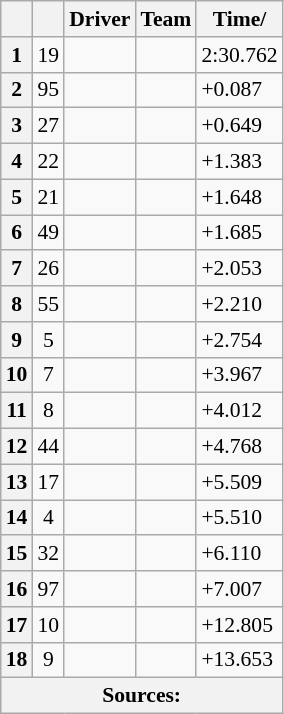<table class="wikitable" style="font-size: 90%;">
<tr>
<th></th>
<th></th>
<th>Driver</th>
<th>Team</th>
<th>Time/</th>
</tr>
<tr>
<th>1</th>
<td align="center">19</td>
<td></td>
<td></td>
<td>2:30.762</td>
</tr>
<tr>
<th>2</th>
<td align="center">95</td>
<td></td>
<td></td>
<td>+0.087</td>
</tr>
<tr>
<th>3</th>
<td align="center">27</td>
<td></td>
<td></td>
<td>+0.649</td>
</tr>
<tr>
<th>4</th>
<td align="center">22</td>
<td></td>
<td></td>
<td>+1.383</td>
</tr>
<tr>
<th>5</th>
<td align="center">21</td>
<td></td>
<td></td>
<td>+1.648</td>
</tr>
<tr>
<th>6</th>
<td align="center">49</td>
<td></td>
<td></td>
<td>+1.685</td>
</tr>
<tr>
<th>7</th>
<td align="center">26</td>
<td></td>
<td></td>
<td>+2.053</td>
</tr>
<tr>
<th>8</th>
<td align="center">55</td>
<td></td>
<td></td>
<td>+2.210</td>
</tr>
<tr>
<th>9</th>
<td align="center">5</td>
<td></td>
<td></td>
<td>+2.754</td>
</tr>
<tr>
<th>10</th>
<td align="center">7</td>
<td></td>
<td></td>
<td>+3.967</td>
</tr>
<tr>
<th>11</th>
<td align="center">8</td>
<td></td>
<td></td>
<td>+4.012</td>
</tr>
<tr>
<th>12</th>
<td align="center">44</td>
<td></td>
<td></td>
<td>+4.768</td>
</tr>
<tr>
<th>13</th>
<td align="center">17</td>
<td></td>
<td></td>
<td>+5.509</td>
</tr>
<tr>
<th>14</th>
<td align="center">4</td>
<td></td>
<td></td>
<td>+5.510</td>
</tr>
<tr>
<th>15</th>
<td align="center">32</td>
<td></td>
<td></td>
<td>+6.110</td>
</tr>
<tr>
<th>16</th>
<td align="center">97</td>
<td></td>
<td></td>
<td>+7.007</td>
</tr>
<tr>
<th>17</th>
<td align="center">10</td>
<td></td>
<td></td>
<td>+12.805</td>
</tr>
<tr>
<th>18</th>
<td align="center">9</td>
<td></td>
<td></td>
<td>+13.653</td>
</tr>
<tr>
<th colspan=8>Sources:</th>
</tr>
</table>
